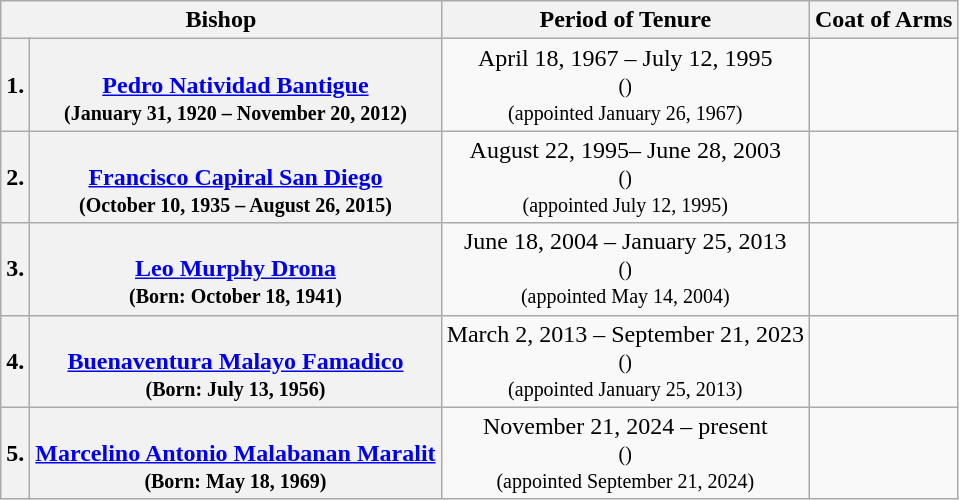<table class="wikitable" style="text-align:center;">
<tr>
<th colspan=2>Bishop</th>
<th>Period of Tenure</th>
<th>Coat of Arms</th>
</tr>
<tr>
<th>1.</th>
<th><br> <a href='#'>Pedro Natividad Bantigue</a> <br> <small>(January 31, 1920 – November 20, 2012)</small></th>
<td>April 18, 1967 – July 12, 1995<br> <small>()</small><br> <small>(appointed January 26, 1967) </small></td>
<td></td>
</tr>
<tr>
<th>2.</th>
<th><br><a href='#'>Francisco Capiral San Diego</a> <br> <small>(October 10, 1935 – August 26, 2015)</small></th>
<td>August 22, 1995– June 28, 2003<br> <small>()</small><br> <small>(appointed July 12, 1995)</small></td>
<td></td>
</tr>
<tr>
<th>3.</th>
<th><br><a href='#'>Leo Murphy Drona</a><br> <small>(Born: October 18, 1941)</small></th>
<td>June 18, 2004 – January 25, 2013<br> <small>()</small><br> <small>(appointed May 14, 2004)</small></td>
<td></td>
</tr>
<tr>
<th>4.</th>
<th><br><a href='#'>Buenaventura Malayo Famadico</a> <br> <small>(Born: July 13, 1956)</small></th>
<td>March 2, 2013 – September 21, 2023<br> <small>()</small><br> <small>(appointed January 25, 2013)</small></td>
<td></td>
</tr>
<tr>
<th>5.</th>
<th><br><a href='#'>Marcelino Antonio Malabanan Maralit</a><br> <small>(Born: May 18, 1969)</small></th>
<td>November 21, 2024 – present<br> <small>()</small><br> <small>(appointed September 21, 2024)</small></td>
<td></td>
</tr>
</table>
